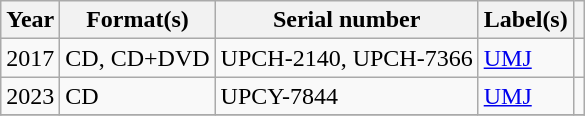<table class="wikitable sortable plainrowheaders">
<tr>
<th scope="col">Year</th>
<th scope="col">Format(s)</th>
<th scope="col">Serial number</th>
<th scope="col">Label(s)</th>
<th scope="col"></th>
</tr>
<tr>
<td>2017</td>
<td>CD, CD+DVD</td>
<td>UPCH-2140, UPCH-7366</td>
<td><a href='#'>UMJ</a></td>
<td></td>
</tr>
<tr>
<td>2023</td>
<td>CD</td>
<td>UPCY-7844</td>
<td><a href='#'>UMJ</a></td>
<td></td>
</tr>
<tr>
</tr>
</table>
